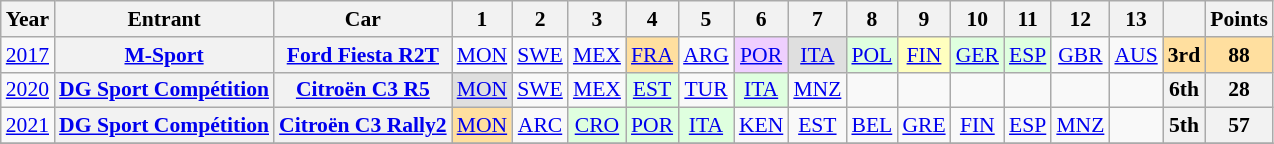<table class="wikitable" border="1" style="text-align:center; font-size:90%;">
<tr>
<th>Year</th>
<th>Entrant</th>
<th>Car</th>
<th>1</th>
<th>2</th>
<th>3</th>
<th>4</th>
<th>5</th>
<th>6</th>
<th>7</th>
<th>8</th>
<th>9</th>
<th>10</th>
<th>11</th>
<th>12</th>
<th>13</th>
<th></th>
<th>Points</th>
</tr>
<tr>
<td><a href='#'>2017</a></td>
<th><a href='#'>M-Sport</a></th>
<th><a href='#'>Ford Fiesta R2T</a></th>
<td><a href='#'>MON</a></td>
<td><a href='#'>SWE</a></td>
<td><a href='#'>MEX</a></td>
<td style="background:#FFDF9F"><a href='#'>FRA</a><br></td>
<td><a href='#'>ARG</a></td>
<td style="background:#EFCFFF"><a href='#'>POR</a><br></td>
<td style="background:#DFDFDF"><a href='#'>ITA</a><br></td>
<td style="background:#DFFFDF"><a href='#'>POL</a><br></td>
<td style="background:#FFFFBF"><a href='#'>FIN</a><br></td>
<td style="background:#DFFFDF"><a href='#'>GER</a><br></td>
<td style="background:#DFFFDF"><a href='#'>ESP</a><br></td>
<td><a href='#'>GBR</a></td>
<td><a href='#'>AUS</a></td>
<th style="background:#FFDF9F">3rd</th>
<th style="background:#FFDF9F">88</th>
</tr>
<tr>
<td><a href='#'>2020</a></td>
<th><a href='#'>DG Sport Compétition</a></th>
<th><a href='#'>Citroën C3 R5</a></th>
<td style="background:#DFDFDF"><a href='#'>MON</a><br></td>
<td><a href='#'>SWE</a></td>
<td><a href='#'>MEX</a></td>
<td style="background:#DFFFDF"><a href='#'>EST</a><br></td>
<td><a href='#'>TUR</a></td>
<td style="background:#DFFFDF"><a href='#'>ITA</a><br></td>
<td><a href='#'>MNZ</a></td>
<td></td>
<td></td>
<td></td>
<td></td>
<td></td>
<td></td>
<th>6th</th>
<th>28</th>
</tr>
<tr>
<td><a href='#'>2021</a></td>
<th><a href='#'>DG Sport Compétition</a></th>
<th><a href='#'>Citroën C3 Rally2</a></th>
<td style="background:#FFDF9F"><a href='#'>MON</a><br></td>
<td><a href='#'>ARC</a></td>
<td style="background:#DFFFDF"><a href='#'>CRO</a><br></td>
<td style="background:#DFFFDF"><a href='#'>POR</a><br></td>
<td style="background:#DFFFDF"><a href='#'>ITA</a><br></td>
<td><a href='#'>KEN</a></td>
<td><a href='#'>EST</a></td>
<td><a href='#'>BEL</a></td>
<td><a href='#'>GRE</a></td>
<td><a href='#'>FIN</a></td>
<td><a href='#'>ESP</a></td>
<td><a href='#'>MNZ</a></td>
<td></td>
<th>5th</th>
<th>57</th>
</tr>
<tr>
</tr>
</table>
